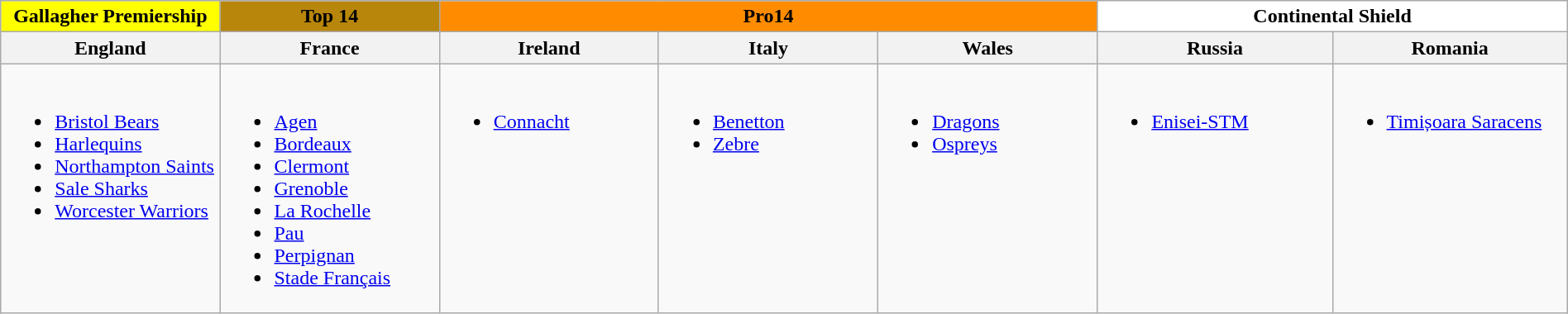<table class="wikitable" style="width:100%;">
<tr>
<th style="background: #ffff00;">Gallagher Premiership</th>
<th style="background: #b8860b;">Top 14</th>
<th colspan="3" style="background: #ff8c00;">Pro14</th>
<th colspan="2" style="background: #ffffff;">Continental Shield</th>
</tr>
<tr>
<th width=14%> England</th>
<th width=14%> France</th>
<th width=14%> Ireland</th>
<th width=14%> Italy</th>
<th width=14%> Wales</th>
<th width=15%> Russia</th>
<th width=15%> Romania</th>
</tr>
<tr valign=top>
<td><br><ul><li><a href='#'>Bristol Bears</a></li><li><a href='#'>Harlequins</a></li><li><a href='#'>Northampton Saints</a></li><li><a href='#'>Sale Sharks</a></li><li><a href='#'>Worcester Warriors</a></li></ul></td>
<td><br><ul><li><a href='#'>Agen</a></li><li><a href='#'>Bordeaux</a></li><li><a href='#'>Clermont</a></li><li><a href='#'>Grenoble</a></li><li><a href='#'>La Rochelle</a></li><li><a href='#'>Pau</a></li><li><a href='#'>Perpignan</a></li><li><a href='#'>Stade Français</a></li></ul></td>
<td><br><ul><li><a href='#'>Connacht</a></li></ul></td>
<td><br><ul><li><a href='#'>Benetton</a></li><li><a href='#'>Zebre</a></li></ul></td>
<td><br><ul><li><a href='#'>Dragons</a></li><li><a href='#'>Ospreys</a></li></ul></td>
<td><br><ul><li><a href='#'>Enisei-STM</a></li></ul></td>
<td><br><ul><li><a href='#'>Timișoara Saracens</a></li></ul></td>
</tr>
</table>
